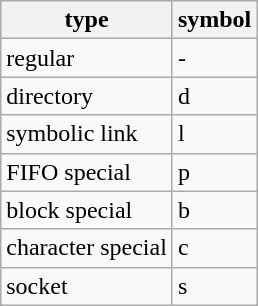<table class="wikitable col2center">
<tr>
<th>type</th>
<th>symbol</th>
</tr>
<tr>
<td>regular</td>
<td>-</td>
</tr>
<tr>
<td>directory</td>
<td>d</td>
</tr>
<tr>
<td>symbolic link</td>
<td>l</td>
</tr>
<tr>
<td>FIFO special</td>
<td>p</td>
</tr>
<tr>
<td>block special</td>
<td>b</td>
</tr>
<tr>
<td>character special</td>
<td>c</td>
</tr>
<tr>
<td>socket</td>
<td>s</td>
</tr>
</table>
